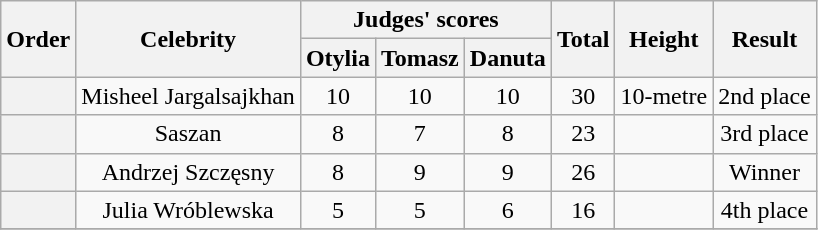<table class="wikitable" style="margin= auto; text-align: center;">
<tr>
<th scope=row rowspan=2>Order</th>
<th rowspan=2>Celebrity</th>
<th colspan=3>Judges' scores</th>
<th rowspan=2>Total</th>
<th rowspan=2>Height</th>
<th rowspan=2>Result</th>
</tr>
<tr>
<th>Otylia</th>
<th>Tomasz</th>
<th>Danuta</th>
</tr>
<tr>
<th scope=row></th>
<td>Misheel Jargalsajkhan</td>
<td>10</td>
<td>10</td>
<td>10</td>
<td>30</td>
<td>10-metre</td>
<td>2nd place</td>
</tr>
<tr>
<th scope=row></th>
<td>Saszan</td>
<td>8</td>
<td>7</td>
<td>8</td>
<td>23</td>
<td></td>
<td>3rd place</td>
</tr>
<tr>
<th scope=row></th>
<td>Andrzej Szczęsny</td>
<td>8</td>
<td>9</td>
<td>9</td>
<td>26</td>
<td></td>
<td>Winner</td>
</tr>
<tr>
<th scope=row></th>
<td>Julia Wróblewska</td>
<td>5</td>
<td>5</td>
<td>6</td>
<td>16</td>
<td></td>
<td>4th place</td>
</tr>
<tr>
</tr>
</table>
